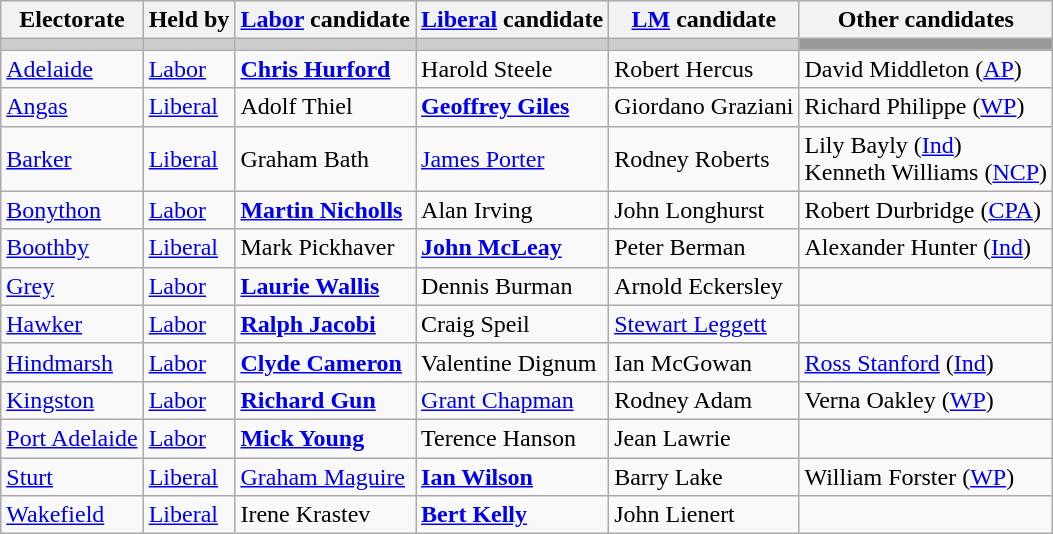<table class="wikitable">
<tr>
<th>Electorate</th>
<th>Held by</th>
<th><a href='#'>Labor</a> candidate</th>
<th><a href='#'>Liberal</a> candidate</th>
<th><a href='#'>LM</a> candidate</th>
<th>Other candidates</th>
</tr>
<tr bgcolor="#cccccc">
<td></td>
<td></td>
<td></td>
<td></td>
<td></td>
<td bgcolor="#999999"></td>
</tr>
<tr>
<td><a href='#'>Adelaide</a></td>
<td><a href='#'>Labor</a></td>
<td><strong><a href='#'>Chris Hurford</a></strong></td>
<td>Harold Steele</td>
<td>Robert Hercus</td>
<td>David Middleton (<a href='#'>AP</a>)</td>
</tr>
<tr>
<td><a href='#'>Angas</a></td>
<td><a href='#'>Liberal</a></td>
<td>Adolf Thiel</td>
<td><strong><a href='#'>Geoffrey Giles</a></strong></td>
<td>Giordano Graziani</td>
<td>Richard Philippe (<a href='#'>WP</a>)</td>
</tr>
<tr>
<td><a href='#'>Barker</a></td>
<td><a href='#'>Liberal</a></td>
<td>Graham Bath</td>
<td><a href='#'>James Porter</a></td>
<td>Rodney Roberts</td>
<td>Lily Bayly (<a href='#'>Ind</a>)<br>Kenneth Williams (<a href='#'>NCP</a>)</td>
</tr>
<tr>
<td><a href='#'>Bonython</a></td>
<td><a href='#'>Labor</a></td>
<td><strong><a href='#'>Martin Nicholls</a></strong></td>
<td>Alan Irving</td>
<td>John Longhurst</td>
<td>Robert Durbridge (<a href='#'>CPA</a>)</td>
</tr>
<tr>
<td><a href='#'>Boothby</a></td>
<td><a href='#'>Liberal</a></td>
<td>Mark Pickhaver</td>
<td><strong><a href='#'>John McLeay</a></strong></td>
<td>Peter Berman</td>
<td>Alexander Hunter (<a href='#'>Ind</a>)</td>
</tr>
<tr>
<td><a href='#'>Grey</a></td>
<td><a href='#'>Labor</a></td>
<td><strong><a href='#'>Laurie Wallis</a></strong></td>
<td>Dennis Burman</td>
<td>Arnold Eckersley</td>
<td></td>
</tr>
<tr>
<td><a href='#'>Hawker</a></td>
<td><a href='#'>Labor</a></td>
<td><strong><a href='#'>Ralph Jacobi</a></strong></td>
<td>Craig Speil</td>
<td><a href='#'>Stewart Leggett</a></td>
<td></td>
</tr>
<tr>
<td><a href='#'>Hindmarsh</a></td>
<td><a href='#'>Labor</a></td>
<td><strong><a href='#'>Clyde Cameron</a></strong></td>
<td>Valentine Dignum</td>
<td>Ian McGowan</td>
<td><a href='#'>Ross Stanford</a> (<a href='#'>Ind</a>)</td>
</tr>
<tr>
<td><a href='#'>Kingston</a></td>
<td><a href='#'>Labor</a></td>
<td><strong><a href='#'>Richard Gun</a></strong></td>
<td><a href='#'>Grant Chapman</a></td>
<td>Rodney Adam</td>
<td>Verna Oakley (<a href='#'>WP</a>)</td>
</tr>
<tr>
<td><a href='#'>Port Adelaide</a></td>
<td><a href='#'>Labor</a></td>
<td><strong><a href='#'>Mick Young</a></strong></td>
<td>Terence Hanson</td>
<td>Jean Lawrie</td>
<td></td>
</tr>
<tr>
<td><a href='#'>Sturt</a></td>
<td><a href='#'>Liberal</a></td>
<td><a href='#'>Graham Maguire</a></td>
<td><strong><a href='#'>Ian Wilson</a></strong></td>
<td>Barry Lake</td>
<td>William Forster (<a href='#'>WP</a>)</td>
</tr>
<tr>
<td><a href='#'>Wakefield</a></td>
<td><a href='#'>Liberal</a></td>
<td>Irene Krastev</td>
<td><strong><a href='#'>Bert Kelly</a></strong></td>
<td>John Lienert</td>
<td></td>
</tr>
</table>
